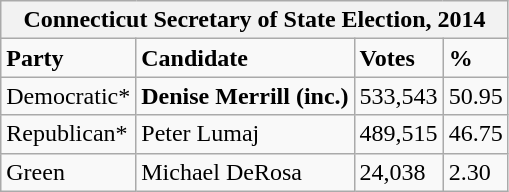<table class="wikitable">
<tr>
<th colspan="4">Connecticut Secretary of State Election, 2014</th>
</tr>
<tr>
<td><strong>Party</strong></td>
<td><strong>Candidate</strong></td>
<td><strong>Votes</strong></td>
<td><strong>%</strong></td>
</tr>
<tr>
<td>Democratic*</td>
<td><strong>Denise Merrill (inc.)</strong></td>
<td>533,543</td>
<td>50.95</td>
</tr>
<tr>
<td>Republican*</td>
<td>Peter Lumaj</td>
<td>489,515</td>
<td>46.75</td>
</tr>
<tr>
<td>Green</td>
<td>Michael DeRosa</td>
<td>24,038</td>
<td>2.30</td>
</tr>
</table>
